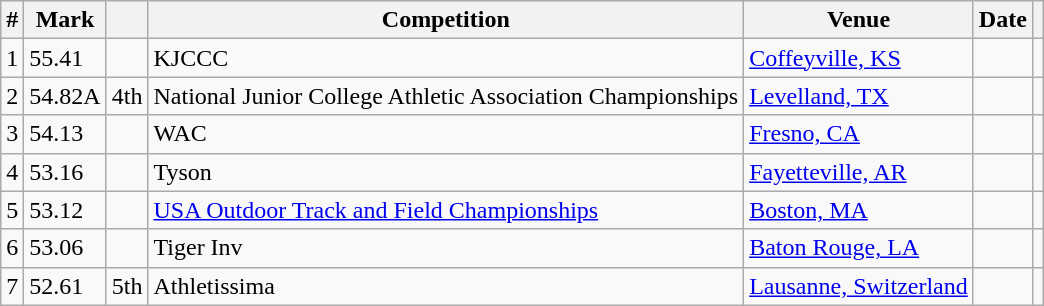<table class="wikitable sortable">
<tr>
<th>#</th>
<th>Mark</th>
<th class=unsortable></th>
<th>Competition</th>
<th>Venue</th>
<th>Date</th>
<th class=unsortable></th>
</tr>
<tr>
<td align=center>1</td>
<td>55.41</td>
<td></td>
<td>KJCCC</td>
<td><a href='#'>Coffeyville, KS</a></td>
<td align=right></td>
<td></td>
</tr>
<tr>
<td align=center>2</td>
<td>54.82A</td>
<td>4th</td>
<td>National Junior College Athletic Association Championships</td>
<td><a href='#'>Levelland, TX</a></td>
<td align=right></td>
<td></td>
</tr>
<tr>
<td align=center>3</td>
<td>54.13</td>
<td> </td>
<td>WAC</td>
<td><a href='#'>Fresno, CA</a></td>
<td align=right></td>
<td></td>
</tr>
<tr>
<td align=center>4</td>
<td>53.16 </td>
<td> </td>
<td>Tyson</td>
<td><a href='#'>Fayetteville, AR</a></td>
<td align=right></td>
<td></td>
</tr>
<tr>
<td align=center>5</td>
<td>53.12 </td>
<td> </td>
<td><a href='#'>USA Outdoor Track and Field Championships</a></td>
<td><a href='#'>Boston, MA</a></td>
<td align=right></td>
<td></td>
</tr>
<tr>
<td align=center>6</td>
<td>53.06</td>
<td> </td>
<td>Tiger Inv</td>
<td><a href='#'>Baton Rouge, LA</a></td>
<td align=right></td>
<td></td>
</tr>
<tr>
<td align=center>7</td>
<td>52.61</td>
<td>5th</td>
<td>Athletissima</td>
<td><a href='#'>Lausanne, Switzerland</a></td>
<td align=right></td>
<td></td>
</tr>
</table>
